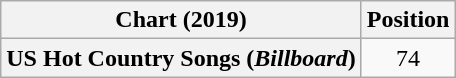<table class="wikitable sortable plainrowheaders" style="text-align:center">
<tr>
<th>Chart (2019)</th>
<th>Position</th>
</tr>
<tr>
<th scope="row">US Hot Country Songs (<em>Billboard</em>)</th>
<td>74</td>
</tr>
</table>
